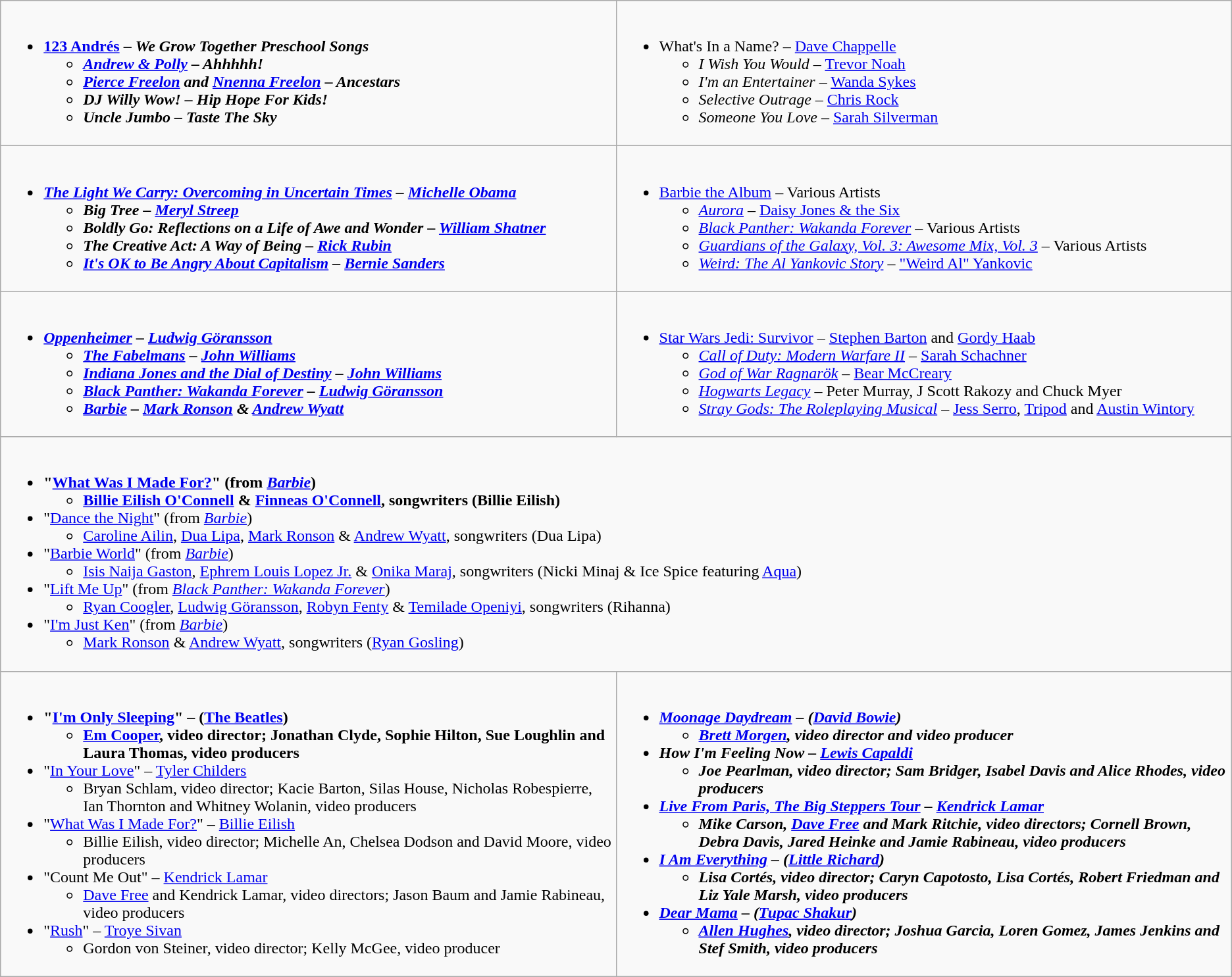<table class="wikitable">
<tr>
<td style="vertical-align:top;" width="50%"><br><ul><li><strong><a href='#'>123 Andrés</a> – <em>We Grow Together Preschool Songs<strong><em><ul><li><a href='#'>Andrew & Polly</a> – </em>Ahhhhh!<em></li><li><a href='#'>Pierce Freelon</a> and <a href='#'>Nnenna Freelon</a> – </em>Ancestars<em></li><li>DJ Willy Wow! – </em>Hip Hope For Kids!<em></li><li>Uncle Jumbo – </em>Taste The Sky<em></li></ul></li></ul></td>
<td style="vertical-align:top;" width="50%"><br><ul><li></em></strong>What's In a Name?</em> – <a href='#'>Dave Chappelle</a></strong><ul><li><em>I Wish You Would</em> – <a href='#'>Trevor Noah</a></li><li><em>I'm an Entertainer</em> – <a href='#'>Wanda Sykes</a></li><li><em>Selective Outrage</em> – <a href='#'>Chris Rock</a></li><li><em>Someone You Love</em> – <a href='#'>Sarah Silverman</a></li></ul></li></ul></td>
</tr>
<tr>
<td style="vertical-align:top;" width="50%"><br><ul><li><strong><em><a href='#'>The Light We Carry: Overcoming in Uncertain Times</a><em> – <a href='#'>Michelle Obama</a><strong><ul><li></em>Big Tree<em> – <a href='#'>Meryl Streep</a></li><li></em>Boldly Go: Reflections on a Life of Awe and Wonder<em> – <a href='#'>William Shatner</a></li><li></em>The Creative Act: A Way of Being<em> – <a href='#'>Rick Rubin</a></li><li></em><a href='#'>It's OK to Be Angry About Capitalism</a><em> – <a href='#'>Bernie Sanders</a></li></ul></li></ul></td>
<td style="vertical-align:top;" width="50%"><br><ul><li></em></strong><a href='#'>Barbie the Album</a></em> – Various Artists</strong><ul><li><em><a href='#'>Aurora</a></em> – <a href='#'>Daisy Jones & the Six</a></li><li><em><a href='#'>Black Panther: Wakanda Forever</a></em> – Various Artists</li><li><em><a href='#'>Guardians of the Galaxy, Vol. 3: Awesome Mix, Vol. 3</a></em> – Various Artists</li><li><em><a href='#'>Weird: The Al Yankovic Story</a></em> – <a href='#'>"Weird Al" Yankovic</a></li></ul></li></ul></td>
</tr>
<tr>
<td style="vertical-align:top;" width="50%"><br><ul><li><strong><em><a href='#'>Oppenheimer</a><em> – <a href='#'>Ludwig Göransson</a><strong><ul><li></em><a href='#'>The Fabelmans</a><em> – <a href='#'>John Williams</a></li><li></em><a href='#'>Indiana Jones and the Dial of Destiny</a><em> – <a href='#'>John Williams</a></li><li></em><a href='#'>Black Panther: Wakanda Forever</a><em> – <a href='#'>Ludwig Göransson</a></li><li></em><a href='#'>Barbie</a><em> – <a href='#'>Mark Ronson</a> & <a href='#'>Andrew Wyatt</a></li></ul></li></ul></td>
<td style="vertical-align:top;" width="50%"><br><ul><li></em></strong><a href='#'>Star Wars Jedi: Survivor</a></em> – <a href='#'>Stephen Barton</a> and <a href='#'>Gordy Haab</a></strong><ul><li><em><a href='#'>Call of Duty: Modern Warfare II</a></em> – <a href='#'>Sarah Schachner</a></li><li><em><a href='#'>God of War Ragnarök</a></em> – <a href='#'>Bear McCreary</a></li><li><em><a href='#'>Hogwarts Legacy</a></em> – Peter Murray, J Scott Rakozy and Chuck Myer</li><li><em><a href='#'>Stray Gods: The Roleplaying Musical</a></em> – <a href='#'>Jess Serro</a>, <a href='#'>Tripod</a> and <a href='#'>Austin Wintory</a></li></ul></li></ul></td>
</tr>
<tr>
<td style="vertical-align:top;" width="50%" colspan="2"><br><ul><li><strong>"<a href='#'>What Was I Made For?</a>" (from <em><a href='#'>Barbie</a></em>)</strong><ul><li><strong><a href='#'>Billie Eilish O'Connell</a> & <a href='#'>Finneas O'Connell</a>, songwriters (Billie Eilish)</strong></li></ul></li><li>"<a href='#'>Dance the Night</a>" (from <em><a href='#'>Barbie</a></em>)<ul><li><a href='#'>Caroline Ailin</a>, <a href='#'>Dua Lipa</a>, <a href='#'>Mark Ronson</a> & <a href='#'>Andrew Wyatt</a>, songwriters (Dua Lipa)</li></ul></li><li>"<a href='#'>Barbie World</a>" (from <em><a href='#'>Barbie</a></em>)<ul><li><a href='#'>Isis Naija Gaston</a>, <a href='#'>Ephrem Louis Lopez Jr.</a> & <a href='#'>Onika Maraj</a>, songwriters (Nicki Minaj & Ice Spice featuring <a href='#'>Aqua</a>)</li></ul></li><li>"<a href='#'>Lift Me Up</a>" (from <em><a href='#'>Black Panther: Wakanda Forever</a></em>)<ul><li><a href='#'>Ryan Coogler</a>, <a href='#'>Ludwig Göransson</a>, <a href='#'>Robyn Fenty</a> & <a href='#'>Temilade Openiyi</a>, songwriters (Rihanna)</li></ul></li><li>"<a href='#'>I'm Just Ken</a>" (from <em><a href='#'>Barbie</a></em>)<ul><li><a href='#'>Mark Ronson</a> & <a href='#'>Andrew Wyatt</a>, songwriters (<a href='#'>Ryan Gosling</a>)</li></ul></li></ul></td>
</tr>
<tr>
<td style="vertical-align:top;" width="50%"><br><ul><li><strong>"<a href='#'>I'm Only Sleeping</a>" – (<a href='#'>The Beatles</a>)</strong><ul><li><strong><a href='#'>Em Cooper</a>, video director; Jonathan Clyde, Sophie Hilton, Sue Loughlin and Laura Thomas, video producers</strong></li></ul></li><li>"<a href='#'>In Your Love</a>" – <a href='#'>Tyler Childers</a><ul><li>Bryan Schlam, video director; Kacie Barton, Silas House, Nicholas Robespierre, Ian Thornton and Whitney Wolanin, video producers</li></ul></li><li>"<a href='#'>What Was I Made For?</a>" – <a href='#'>Billie Eilish</a><ul><li>Billie Eilish, video director; Michelle An, Chelsea Dodson and David Moore, video producers</li></ul></li><li>"Count Me Out" – <a href='#'>Kendrick Lamar</a><ul><li><a href='#'>Dave Free</a> and Kendrick Lamar, video directors; Jason Baum and Jamie Rabineau, video producers</li></ul></li><li>"<a href='#'>Rush</a>" – <a href='#'>Troye Sivan</a><ul><li>Gordon von Steiner, video director; Kelly McGee, video producer</li></ul></li></ul></td>
<td style="vertical-align:top;" width="50%"><br><ul><li><strong><em><a href='#'>Moonage Daydream</a><em> – (<a href='#'>David Bowie</a>)<strong><ul><li></strong><a href='#'>Brett Morgen</a>, video director and video producer<strong></li></ul></li><li></em>How I'm Feeling Now<em> – <a href='#'>Lewis Capaldi</a><ul><li>Joe Pearlman, video director; Sam Bridger, Isabel Davis and Alice Rhodes, video producers</li></ul></li><li></em><a href='#'>Live From Paris, The Big Steppers Tour</a><em> – <a href='#'>Kendrick Lamar</a><ul><li>Mike Carson, <a href='#'>Dave Free</a> and Mark Ritchie, video directors; Cornell Brown, Debra Davis, Jared Heinke and Jamie Rabineau, video producers</li></ul></li><li></em><a href='#'>I Am Everything</a><em> – (<a href='#'>Little Richard</a>)<ul><li>Lisa Cortés, video director; Caryn Capotosto, Lisa Cortés, Robert Friedman and Liz Yale Marsh, video producers</li></ul></li><li></em><a href='#'>Dear Mama</a><em> – (<a href='#'>Tupac Shakur</a>)<ul><li><a href='#'>Allen Hughes</a>, video director; Joshua Garcia, Loren Gomez, James Jenkins and Stef Smith, video producers</li></ul></li></ul></td>
</tr>
</table>
